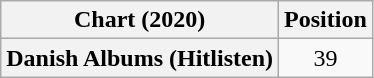<table class="wikitable plainrowheaders" style="text-align:center">
<tr>
<th scope="col">Chart (2020)</th>
<th scope="col">Position</th>
</tr>
<tr>
<th scope="row">Danish Albums (Hitlisten)</th>
<td>39</td>
</tr>
</table>
